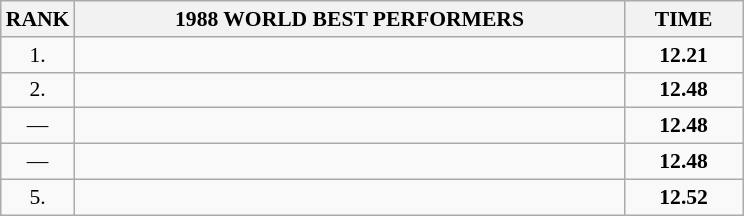<table class="wikitable" style="border-collapse: collapse; font-size: 90%;">
<tr>
<th>RANK</th>
<th align="center" style="width: 25em">1988 WORLD BEST PERFORMERS</th>
<th align="center" style="width: 5em">TIME</th>
</tr>
<tr>
<td align="center">1.</td>
<td></td>
<td align="center"><strong>12.21</strong></td>
</tr>
<tr>
<td align="center">2.</td>
<td></td>
<td align="center"><strong>12.48</strong></td>
</tr>
<tr>
<td align="center">—</td>
<td></td>
<td align="center"><strong>12.48</strong></td>
</tr>
<tr>
<td align="center">—</td>
<td></td>
<td align="center"><strong>12.48</strong></td>
</tr>
<tr>
<td align="center">5.</td>
<td></td>
<td align="center"><strong>12.52</strong></td>
</tr>
</table>
